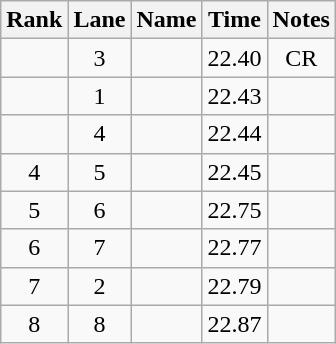<table class="wikitable sortable" style="text-align:center">
<tr>
<th>Rank</th>
<th>Lane</th>
<th>Name</th>
<th>Time</th>
<th>Notes</th>
</tr>
<tr>
<td></td>
<td>3</td>
<td align=left></td>
<td>22.40</td>
<td>CR</td>
</tr>
<tr>
<td></td>
<td>1</td>
<td align=left></td>
<td>22.43</td>
<td></td>
</tr>
<tr>
<td></td>
<td>4</td>
<td align=left></td>
<td>22.44</td>
<td></td>
</tr>
<tr>
<td>4</td>
<td>5</td>
<td align=left></td>
<td>22.45</td>
<td></td>
</tr>
<tr>
<td>5</td>
<td>6</td>
<td align=left></td>
<td>22.75</td>
<td></td>
</tr>
<tr>
<td>6</td>
<td>7</td>
<td align=left></td>
<td>22.77</td>
<td></td>
</tr>
<tr>
<td>7</td>
<td>2</td>
<td align=left></td>
<td>22.79</td>
<td></td>
</tr>
<tr>
<td>8</td>
<td>8</td>
<td align=left></td>
<td>22.87</td>
<td></td>
</tr>
</table>
